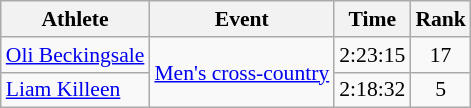<table class=wikitable style="font-size:90%">
<tr>
<th>Athlete</th>
<th>Event</th>
<th>Time</th>
<th>Rank</th>
</tr>
<tr align=center>
<td align=left><a href='#'>Oli Beckingsale</a></td>
<td align=left rowspan=2><a href='#'>Men's cross-country</a></td>
<td>2:23:15</td>
<td>17</td>
</tr>
<tr align=center>
<td align=left><a href='#'>Liam Killeen</a></td>
<td>2:18:32</td>
<td>5</td>
</tr>
</table>
